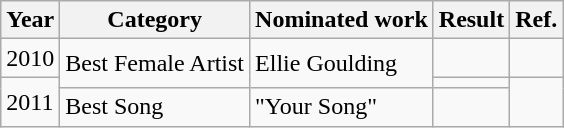<table class="wikitable">
<tr>
<th>Year</th>
<th>Category</th>
<th>Nominated work</th>
<th>Result</th>
<th>Ref.</th>
</tr>
<tr>
<td>2010</td>
<td rowspan="2">Best Female Artist</td>
<td rowspan="2">Ellie Goulding</td>
<td></td>
<td></td>
</tr>
<tr>
<td rowspan="2">2011</td>
<td></td>
<td rowspan="2"></td>
</tr>
<tr>
<td>Best Song</td>
<td>"Your Song"</td>
<td></td>
</tr>
</table>
